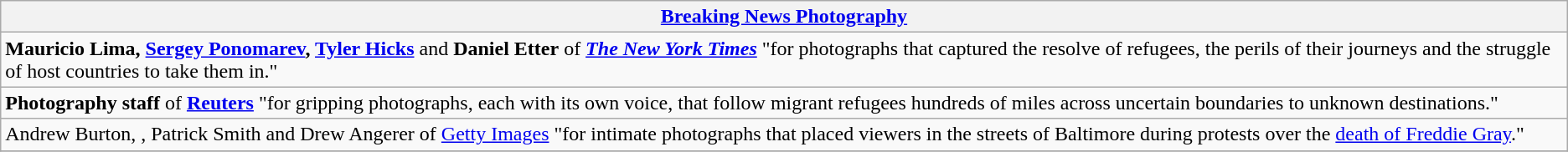<table class="wikitable" style="float:left; float:none;">
<tr>
<th><a href='#'>Breaking News Photography</a></th>
</tr>
<tr>
<td><strong>Mauricio Lima, <a href='#'>Sergey Ponomarev</a>, <a href='#'>Tyler Hicks</a></strong> and <strong>Daniel Etter</strong> of <strong><em><a href='#'>The New York Times</a></em></strong> "for photographs that captured the resolve of refugees, the perils of their journeys and the struggle of host countries to take them in."</td>
</tr>
<tr>
<td><strong>Photography staff</strong> of <strong><a href='#'>Reuters</a></strong> "for gripping photographs, each with its own voice, that follow migrant refugees hundreds of miles across uncertain boundaries to unknown destinations."</td>
</tr>
<tr>
<td>Andrew Burton, , Patrick Smith and Drew Angerer of <a href='#'>Getty Images</a> "for intimate photographs that placed viewers in the streets of Baltimore during protests over the <a href='#'>death of Freddie Gray</a>."</td>
</tr>
<tr>
</tr>
</table>
